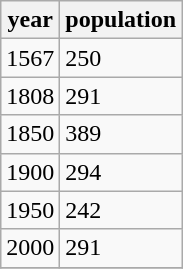<table class="wikitable">
<tr>
<th>year</th>
<th>population</th>
</tr>
<tr>
<td>1567</td>
<td>250</td>
</tr>
<tr>
<td>1808</td>
<td>291</td>
</tr>
<tr>
<td>1850</td>
<td>389</td>
</tr>
<tr>
<td>1900</td>
<td>294</td>
</tr>
<tr>
<td>1950</td>
<td>242</td>
</tr>
<tr>
<td>2000</td>
<td>291</td>
</tr>
<tr>
</tr>
</table>
